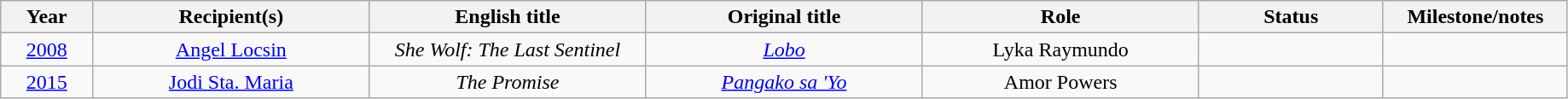<table class="wikitable" style="text-align: center">
<tr style="background:#ebf5ff;">
<th width="5%">Year</th>
<th width="15%">Recipient(s)</th>
<th width="15%">English title</th>
<th width="15%">Original title</th>
<th width="15%">Role</th>
<th width="10%">Status</th>
<th width="10%">Milestone/notes</th>
</tr>
<tr>
<td><a href='#'>2008</a></td>
<td><a href='#'>Angel Locsin</a></td>
<td><em>She Wolf: The Last Sentinel</em></td>
<td><em><a href='#'>Lobo</a></em></td>
<td>Lyka Raymundo</td>
<td></td>
<td></td>
</tr>
<tr>
<td><a href='#'>2015</a></td>
<td><a href='#'>Jodi Sta. Maria</a></td>
<td><em>The Promise</em></td>
<td><em><a href='#'>Pangako sa 'Yo</a></em></td>
<td>Amor Powers</td>
<td></td>
<td></td>
</tr>
</table>
